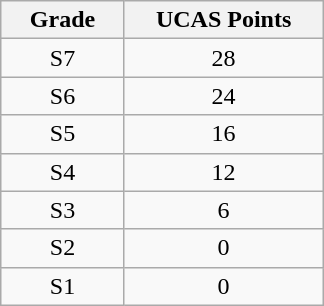<table class="wikitable" border="1" style="text-align:center; margin-left:1em;">
<tr>
<th width="75">Grade</th>
<th width="125">UCAS Points</th>
</tr>
<tr>
<td align="center">S7</td>
<td>28</td>
</tr>
<tr>
<td align="center">S6</td>
<td>24</td>
</tr>
<tr>
<td align="center">S5</td>
<td>16</td>
</tr>
<tr>
<td align="center">S4</td>
<td>12</td>
</tr>
<tr>
<td align="center">S3</td>
<td>6</td>
</tr>
<tr>
<td align="center">S2</td>
<td>0</td>
</tr>
<tr>
<td align="center">S1</td>
<td>0</td>
</tr>
</table>
